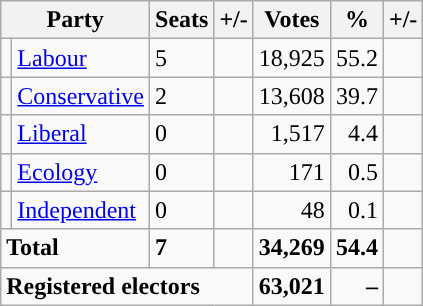<table class="wikitable sortable">
<tr>
<th colspan="2">Party</th>
<th>Seats</th>
<th>+/-</th>
<th>Votes</th>
<th>%</th>
<th>+/-</th>
</tr>
<tr>
<td style="background-color: "></td>
<td><a href='#'>Labour</a></td>
<td>5</td>
<td></td>
<td style="text-align:right;">18,925</td>
<td style="text-align:right;">55.2</td>
<td style="text-align:right;"></td>
</tr>
<tr>
<td style="background-color: "></td>
<td><a href='#'>Conservative</a></td>
<td>2</td>
<td></td>
<td style="text-align:right;">13,608</td>
<td style="text-align:right;">39.7</td>
<td style="text-align:right;"></td>
</tr>
<tr>
<td style="background-color: "></td>
<td><a href='#'>Liberal</a></td>
<td>0</td>
<td></td>
<td style="text-align:right;">1,517</td>
<td style="text-align:right;">4.4</td>
<td style="text-align:right;"></td>
</tr>
<tr>
<td style="background-color: "></td>
<td><a href='#'>Ecology</a></td>
<td>0</td>
<td></td>
<td style="text-align:right;">171</td>
<td style="text-align:right;">0.5</td>
<td style="text-align:right;"></td>
</tr>
<tr>
<td style="background-color: "></td>
<td><a href='#'>Independent</a></td>
<td>0</td>
<td></td>
<td style="text-align:right;">48</td>
<td style="text-align:right;">0.1</td>
<td style="text-align:right;"></td>
</tr>
<tr>
<td colspan="2"><strong>Total</strong></td>
<td><strong>7</strong></td>
<td></td>
<td style="text-align:right;"><strong>34,269</strong></td>
<td style="text-align:right;"><strong>54.4</strong></td>
<td style="text-align:right;"></td>
</tr>
<tr>
<td colspan="4"><strong>Registered electors</strong></td>
<td style="text-align:right;"><strong>63,021</strong></td>
<td style="text-align:right;"><strong>–</strong></td>
<td style="text-align:right;"></td>
</tr>
</table>
